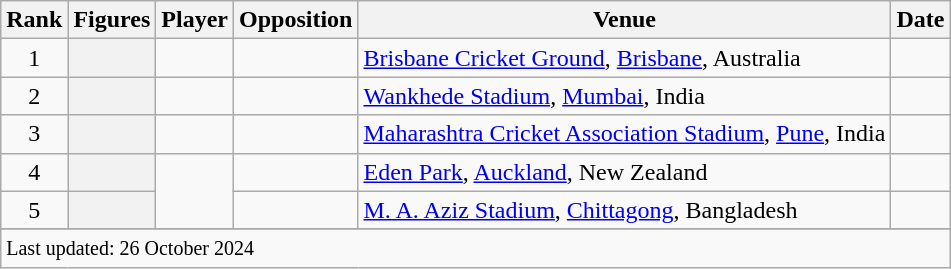<table class="wikitable plainrowheaders sortable">
<tr>
<th scope=col>Rank</th>
<th scope=col>Figures</th>
<th scope=col>Player</th>
<th scope=col>Opposition</th>
<th scope=col>Venue</th>
<th scope=col>Date</th>
</tr>
<tr>
<td align=center>1</td>
<th scope=row style=text-align:center;></th>
<td></td>
<td></td>
<td><a href='#'>Brisbane Cricket Ground</a>, <a href='#'>Brisbane</a>, Australia</td>
<td></td>
</tr>
<tr>
<td align=center>2</td>
<th scope=row style=text-align:center;></th>
<td></td>
<td></td>
<td><a href='#'>Wankhede Stadium</a>, <a href='#'>Mumbai</a>, India</td>
<td></td>
</tr>
<tr>
<td align=center>3</td>
<th scope=row style=text-align:center;></th>
<td></td>
<td></td>
<td><a href='#'>Maharashtra Cricket Association Stadium</a>, <a href='#'>Pune</a>, India</td>
<td></td>
</tr>
<tr>
<td align=center>4</td>
<th scope=row style=text-align:center;></th>
<td rowspan=2></td>
<td></td>
<td><a href='#'>Eden Park</a>, <a href='#'>Auckland</a>, New Zealand</td>
<td></td>
</tr>
<tr>
<td align=center>5</td>
<th scope=row style=text-align:center;></th>
<td></td>
<td><a href='#'>M. A. Aziz Stadium</a>, <a href='#'>Chittagong</a>, Bangladesh</td>
<td></td>
</tr>
<tr>
</tr>
<tr class=sortbottom>
<td colspan=6><small>Last updated: 26 October 2024</small></td>
</tr>
</table>
